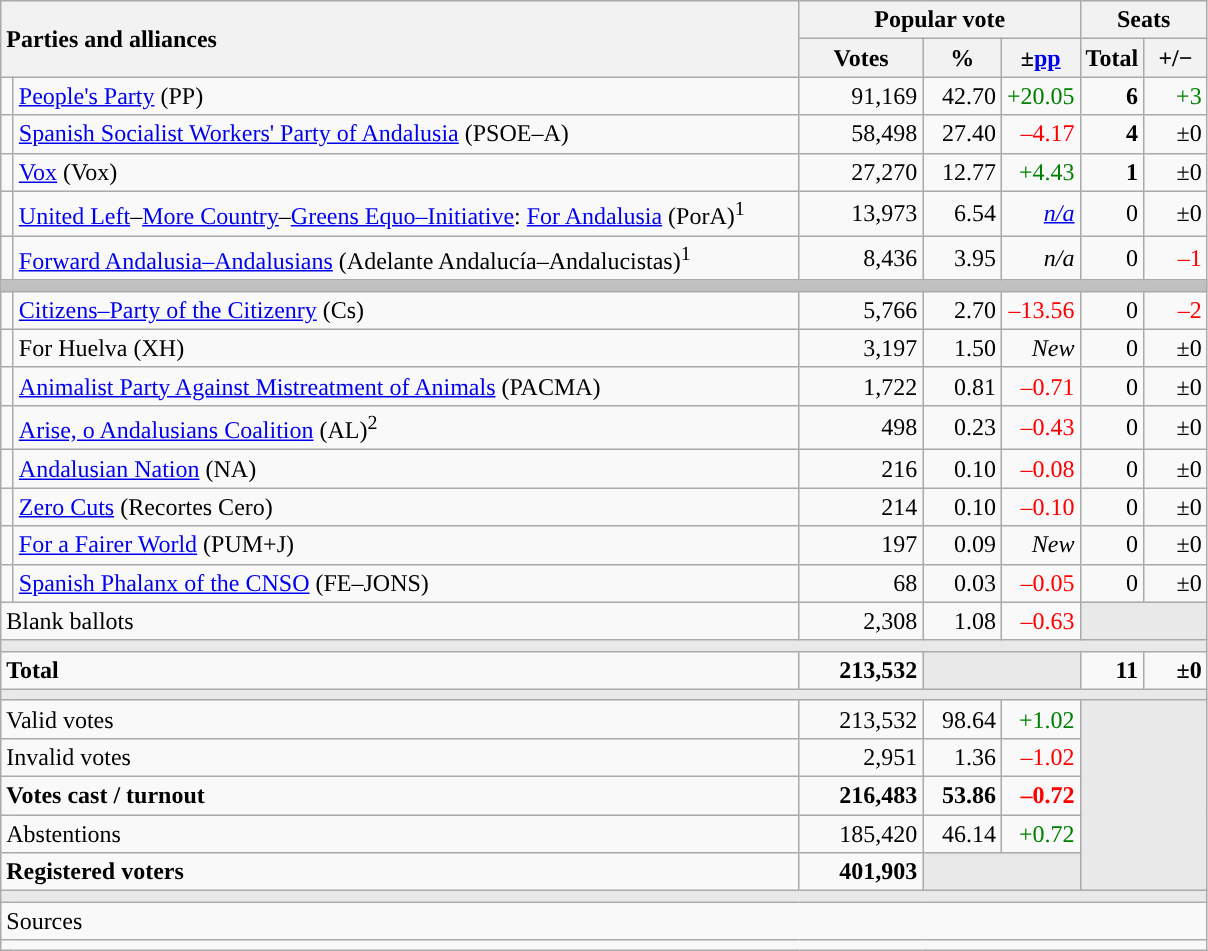<table class="wikitable" style="text-align:right;">
<tr>
<th style="text-align:left;" rowspan="2" colspan="2" width="525">Parties and alliances</th>
<th colspan="3">Popular vote</th>
<th colspan="2">Seats</th>
</tr>
<tr>
<th width="75">Votes</th>
<th width="45">%</th>
<th width="45">±<a href='#'>pp</a></th>
<th width="35">Total</th>
<th width="35">+/−</th>
</tr>
<tr>
<td width="1" style="color:inherit;background:"></td>
<td align="left"><a href='#'>People's Party</a> (PP)</td>
<td>91,169</td>
<td>42.70</td>
<td style="color:green;">+20.05</td>
<td><strong>6</strong></td>
<td style="color:green;">+3</td>
</tr>
<tr>
<td style="color:inherit;background:"></td>
<td align="left"><a href='#'>Spanish Socialist Workers' Party of Andalusia</a> (PSOE–A)</td>
<td>58,498</td>
<td>27.40</td>
<td style="color:red;">–4.17</td>
<td><strong>4</strong></td>
<td>±0</td>
</tr>
<tr>
<td style="color:inherit;background:"></td>
<td align="left"><a href='#'>Vox</a> (Vox)</td>
<td>27,270</td>
<td>12.77</td>
<td style="color:green;">+4.43</td>
<td><strong>1</strong></td>
<td>±0</td>
</tr>
<tr>
<td style="color:inherit;background:"></td>
<td align="left"><a href='#'>United Left</a>–<a href='#'>More Country</a>–<a href='#'>Greens Equo–Initiative</a>: <a href='#'>For Andalusia</a> (PorA)<sup>1</sup></td>
<td>13,973</td>
<td>6.54</td>
<td><em><a href='#'>n/a</a></em></td>
<td>0</td>
<td>±0</td>
</tr>
<tr>
<td style="color:inherit;background:"></td>
<td align="left"><a href='#'>Forward Andalusia–Andalusians</a> (Adelante Andalucía–Andalucistas)<sup>1</sup></td>
<td>8,436</td>
<td>3.95</td>
<td><em>n/a</em></td>
<td>0</td>
<td style="color:red;">–1</td>
</tr>
<tr>
<td colspan="7" bgcolor="#C0C0C0"></td>
</tr>
<tr>
<td style="color:inherit;background:"></td>
<td align="left"><a href='#'>Citizens–Party of the Citizenry</a> (Cs)</td>
<td>5,766</td>
<td>2.70</td>
<td style="color:red;">–13.56</td>
<td>0</td>
<td style="color:red;">–2</td>
</tr>
<tr>
<td style="color:inherit;background:"></td>
<td align="left">For Huelva (XH)</td>
<td>3,197</td>
<td>1.50</td>
<td><em>New</em></td>
<td>0</td>
<td>±0</td>
</tr>
<tr>
<td style="color:inherit;background:"></td>
<td align="left"><a href='#'>Animalist Party Against Mistreatment of Animals</a> (PACMA)</td>
<td>1,722</td>
<td>0.81</td>
<td style="color:red;">–0.71</td>
<td>0</td>
<td>±0</td>
</tr>
<tr>
<td style="color:inherit;background:"></td>
<td align="left"><a href='#'>Arise, o Andalusians Coalition</a> (AL)<sup>2</sup></td>
<td>498</td>
<td>0.23</td>
<td style="color:red;">–0.43</td>
<td>0</td>
<td>±0</td>
</tr>
<tr>
<td style="color:inherit;background:"></td>
<td align="left"><a href='#'>Andalusian Nation</a> (NA)</td>
<td>216</td>
<td>0.10</td>
<td style="color:red;">–0.08</td>
<td>0</td>
<td>±0</td>
</tr>
<tr>
<td style="color:inherit;background:"></td>
<td align="left"><a href='#'>Zero Cuts</a> (Recortes Cero)</td>
<td>214</td>
<td>0.10</td>
<td style="color:red;">–0.10</td>
<td>0</td>
<td>±0</td>
</tr>
<tr>
<td style="color:inherit;background:"></td>
<td align="left"><a href='#'>For a Fairer World</a> (PUM+J)</td>
<td>197</td>
<td>0.09</td>
<td><em>New</em></td>
<td>0</td>
<td>±0</td>
</tr>
<tr>
<td style="color:inherit;background:"></td>
<td align="left"><a href='#'>Spanish Phalanx of the CNSO</a> (FE–JONS)</td>
<td>68</td>
<td>0.03</td>
<td style="color:red;">–0.05</td>
<td>0</td>
<td>±0</td>
</tr>
<tr>
<td align="left" colspan="2">Blank ballots</td>
<td>2,308</td>
<td>1.08</td>
<td style="color:red;">–0.63</td>
<td bgcolor="#E9E9E9" colspan="2"></td>
</tr>
<tr>
<td colspan="7" bgcolor="#E9E9E9"></td>
</tr>
<tr style="font-weight:bold;">
<td align="left" colspan="2">Total</td>
<td>213,532</td>
<td bgcolor="#E9E9E9" colspan="2"></td>
<td>11</td>
<td>±0</td>
</tr>
<tr>
<td colspan="7" bgcolor="#E9E9E9"></td>
</tr>
<tr>
<td align="left" colspan="2">Valid votes</td>
<td>213,532</td>
<td>98.64</td>
<td style="color:green;">+1.02</td>
<td bgcolor="#E9E9E9" colspan="2" rowspan="5"></td>
</tr>
<tr>
<td align="left" colspan="2">Invalid votes</td>
<td>2,951</td>
<td>1.36</td>
<td style="color:red;">–1.02</td>
</tr>
<tr style="font-weight:bold;">
<td align="left" colspan="2">Votes cast / turnout</td>
<td>216,483</td>
<td>53.86</td>
<td style="color:red;">–0.72</td>
</tr>
<tr>
<td align="left" colspan="2">Abstentions</td>
<td>185,420</td>
<td>46.14</td>
<td style="color:green;">+0.72</td>
</tr>
<tr style="font-weight:bold;">
<td align="left" colspan="2">Registered voters</td>
<td>401,903</td>
<td bgcolor="#E9E9E9" colspan="2"></td>
</tr>
<tr>
<td colspan="7" bgcolor="#E9E9E9"></td>
</tr>
<tr>
<td align="left" colspan="7">Sources</td>
</tr>
<tr>
<td colspan="7" style="text-align:left; max-width:790px;"></td>
</tr>
</table>
